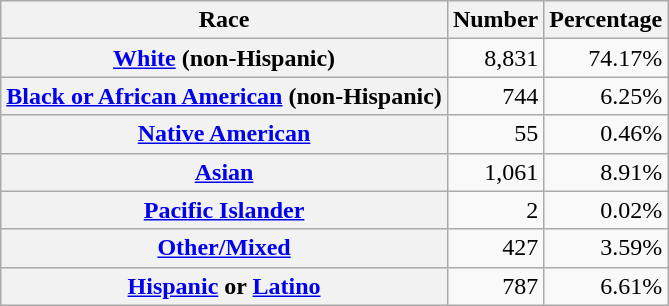<table class="wikitable" style="text-align:right">
<tr>
<th scope="col">Race</th>
<th scope="col">Number</th>
<th scope="col">Percentage</th>
</tr>
<tr>
<th scope="row"><a href='#'>White</a> (non-Hispanic)</th>
<td>8,831</td>
<td>74.17%</td>
</tr>
<tr>
<th scope="row"><a href='#'>Black or African American</a> (non-Hispanic)</th>
<td>744</td>
<td>6.25%</td>
</tr>
<tr>
<th scope="row"><a href='#'>Native American</a></th>
<td>55</td>
<td>0.46%</td>
</tr>
<tr>
<th scope="row"><a href='#'>Asian</a></th>
<td>1,061</td>
<td>8.91%</td>
</tr>
<tr>
<th scope="row"><a href='#'>Pacific Islander</a></th>
<td>2</td>
<td>0.02%</td>
</tr>
<tr>
<th scope="row"><a href='#'>Other/Mixed</a></th>
<td>427</td>
<td>3.59%</td>
</tr>
<tr>
<th scope="row"><a href='#'>Hispanic</a> or <a href='#'>Latino</a></th>
<td>787</td>
<td>6.61%</td>
</tr>
</table>
